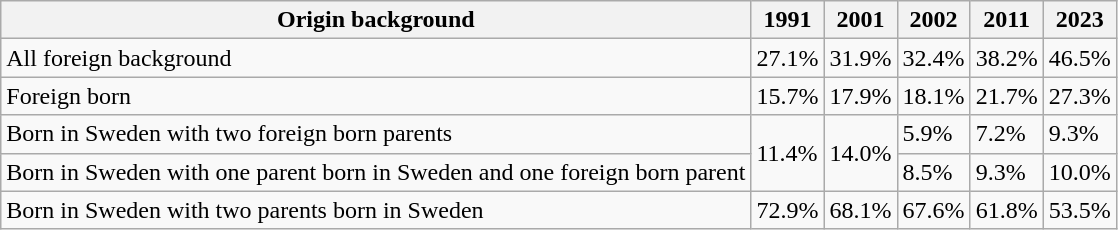<table class="wikitable">
<tr>
<th>Origin background</th>
<th>1991</th>
<th>2001</th>
<th>2002</th>
<th>2011</th>
<th>2023</th>
</tr>
<tr>
<td>All foreign background</td>
<td>27.1%</td>
<td>31.9%</td>
<td>32.4%</td>
<td>38.2%</td>
<td>46.5%</td>
</tr>
<tr>
<td>Foreign born</td>
<td>15.7%</td>
<td>17.9%</td>
<td>18.1%</td>
<td>21.7%</td>
<td>27.3%</td>
</tr>
<tr>
<td>Born in Sweden with two foreign born parents</td>
<td rowspan="2">11.4%</td>
<td rowspan="2">14.0%</td>
<td>5.9%</td>
<td>7.2%</td>
<td>9.3%</td>
</tr>
<tr>
<td>Born in Sweden with one parent born in Sweden and one foreign born parent</td>
<td>8.5%</td>
<td>9.3%</td>
<td>10.0%</td>
</tr>
<tr>
<td>Born in Sweden with two parents born in Sweden</td>
<td>72.9%</td>
<td>68.1%</td>
<td>67.6%</td>
<td>61.8%</td>
<td>53.5%</td>
</tr>
</table>
